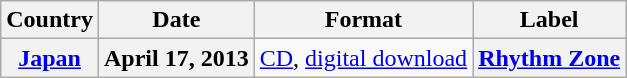<table class="wikitable plainrowheaders">
<tr>
<th scope="col">Country</th>
<th>Date</th>
<th>Format</th>
<th>Label</th>
</tr>
<tr>
<th scope="row" rowspan="1"><a href='#'>Japan</a></th>
<th scope="row" rowspan="1">April 17, 2013</th>
<td><a href='#'>CD</a>, <a href='#'>digital download</a></td>
<th scope="row" rowspan="1"><a href='#'>Rhythm Zone</a></th>
</tr>
</table>
